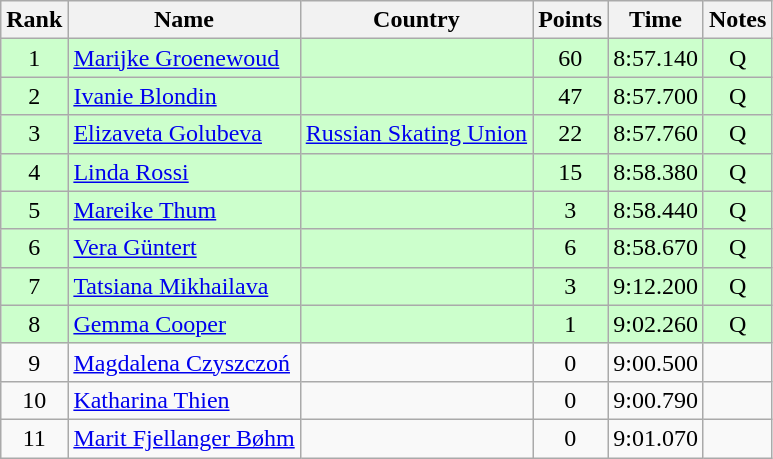<table class="wikitable sortable" style="text-align:center">
<tr>
<th>Rank</th>
<th>Name</th>
<th>Country</th>
<th>Points</th>
<th>Time</th>
<th>Notes</th>
</tr>
<tr bgcolor=ccffcc>
<td>1</td>
<td align=left><a href='#'>Marijke Groenewoud</a></td>
<td align=left></td>
<td>60</td>
<td>8:57.140</td>
<td>Q</td>
</tr>
<tr bgcolor=ccffcc>
<td>2</td>
<td align=left><a href='#'>Ivanie Blondin</a></td>
<td align=left></td>
<td>47</td>
<td>8:57.700</td>
<td>Q</td>
</tr>
<tr bgcolor=ccffcc>
<td>3</td>
<td align=left><a href='#'>Elizaveta Golubeva</a></td>
<td align=left><a href='#'>Russian Skating Union</a></td>
<td>22</td>
<td>8:57.760</td>
<td>Q</td>
</tr>
<tr bgcolor=ccffcc>
<td>4</td>
<td align=left><a href='#'>Linda Rossi</a></td>
<td align=left></td>
<td>15</td>
<td>8:58.380</td>
<td>Q</td>
</tr>
<tr bgcolor=ccffcc>
<td>5</td>
<td align=left><a href='#'>Mareike Thum</a></td>
<td align=left></td>
<td>3</td>
<td>8:58.440</td>
<td>Q</td>
</tr>
<tr bgcolor=ccffcc>
<td>6</td>
<td align=left><a href='#'>Vera Güntert</a></td>
<td align=left></td>
<td>6</td>
<td>8:58.670</td>
<td>Q</td>
</tr>
<tr bgcolor=ccffcc>
<td>7</td>
<td align=left><a href='#'>Tatsiana Mikhailava</a></td>
<td align=left></td>
<td>3</td>
<td>9:12.200</td>
<td>Q</td>
</tr>
<tr bgcolor=ccffcc>
<td>8</td>
<td align=left><a href='#'>Gemma Cooper</a></td>
<td align=left></td>
<td>1</td>
<td>9:02.260</td>
<td>Q</td>
</tr>
<tr>
<td>9</td>
<td align=left><a href='#'>Magdalena Czyszczoń</a></td>
<td align=left></td>
<td>0</td>
<td>9:00.500</td>
<td></td>
</tr>
<tr>
<td>10</td>
<td align=left><a href='#'>Katharina Thien</a></td>
<td align=left></td>
<td>0</td>
<td>9:00.790</td>
<td></td>
</tr>
<tr>
<td>11</td>
<td align=left><a href='#'>Marit Fjellanger Bøhm</a></td>
<td align=left></td>
<td>0</td>
<td>9:01.070</td>
<td></td>
</tr>
</table>
